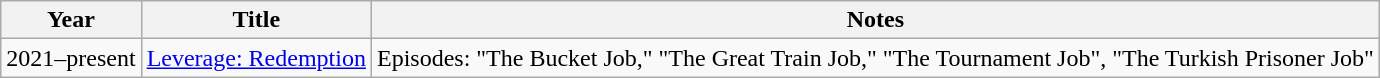<table class="wikitable sortable">
<tr>
<th>Year</th>
<th>Title</th>
<th class="unsortable">Notes</th>
</tr>
<tr>
<td>2021–present</td>
<td><a href='#'>Leverage: Redemption</a></td>
<td>Episodes: "The Bucket Job," "The Great Train Job," "The Tournament Job", "The Turkish Prisoner Job"</td>
</tr>
</table>
